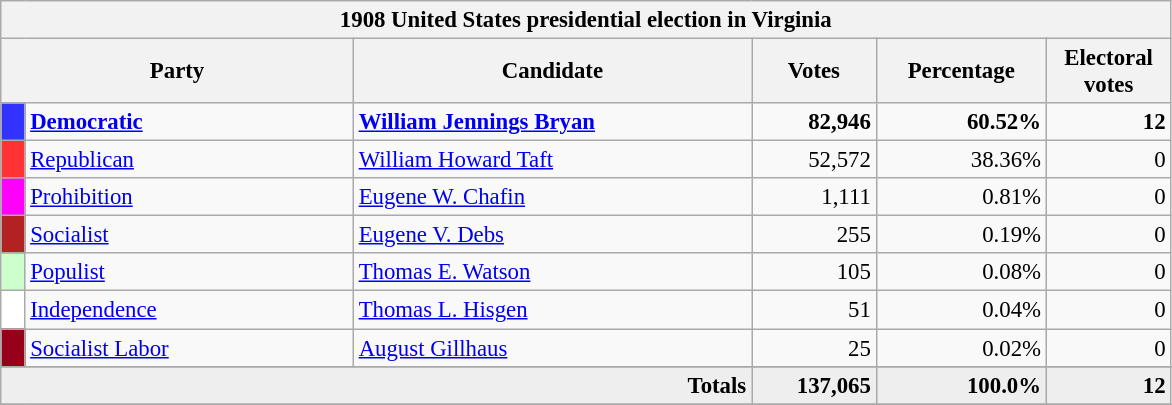<table class="wikitable" style="font-size: 95%;">
<tr>
<th colspan="6">1908 United States presidential election in Virginia</th>
</tr>
<tr>
<th colspan="2" style="width: 15em">Party</th>
<th style="width: 17em">Candidate</th>
<th style="width: 5em">Votes</th>
<th style="width: 7em">Percentage</th>
<th style="width: 5em">Electoral votes</th>
</tr>
<tr>
<th style="background-color:#3333FF; width: 3px"></th>
<td style="width: 130px"><strong><a href='#'>Democratic</a></strong></td>
<td><strong><a href='#'>William Jennings Bryan</a></strong></td>
<td align="right"><strong>82,946</strong></td>
<td align="right"><strong>60.52%</strong></td>
<td align="right"><strong>12</strong></td>
</tr>
<tr>
<th style="background-color:#FF3333; width: 3px"></th>
<td style="width: 130px"><a href='#'>Republican</a></td>
<td><a href='#'>William Howard Taft</a></td>
<td align="right">52,572</td>
<td align="right">38.36%</td>
<td align="right">0</td>
</tr>
<tr>
<th style="background-color:#FF00FF; width: 3px"></th>
<td style="width: 130px"><a href='#'>Prohibition</a></td>
<td><a href='#'>Eugene W. Chafin</a></td>
<td align="right">1,111</td>
<td align="right">0.81%</td>
<td align="right">0</td>
</tr>
<tr>
<th style="background-color:#B22222; width: 3px"></th>
<td style="width: 130px"><a href='#'>Socialist</a></td>
<td><a href='#'>Eugene V. Debs</a></td>
<td align="right">255</td>
<td align="right">0.19%</td>
<td align="right">0</td>
</tr>
<tr>
<th style="background-color:#CCFFCC; width: 3px"></th>
<td style="width: 130px"><a href='#'>Populist</a></td>
<td><a href='#'>Thomas E. Watson</a></td>
<td align="right">105</td>
<td align="right">0.08%</td>
<td align="right">0</td>
</tr>
<tr>
<th style="background-color:#FFFFFF; width: 3px"></th>
<td style="width: 130px"><a href='#'>Independence</a></td>
<td><a href='#'>Thomas L. Hisgen</a></td>
<td align="right">51</td>
<td align="right">0.04%</td>
<td align="right">0</td>
</tr>
<tr>
<th style="background-color:#960018; width: 3px"></th>
<td style="width: 130px"><a href='#'>Socialist Labor</a></td>
<td><a href='#'>August Gillhaus</a></td>
<td align="right">25</td>
<td align="right">0.02%</td>
<td align="right">0</td>
</tr>
<tr>
</tr>
<tr bgcolor="#EEEEEE">
<td colspan="3" align="right"><strong>Totals</strong></td>
<td align="right"><strong>137,065</strong></td>
<td align="right"><strong>100.0%</strong></td>
<td align="right"><strong>12</strong></td>
</tr>
<tr>
</tr>
</table>
